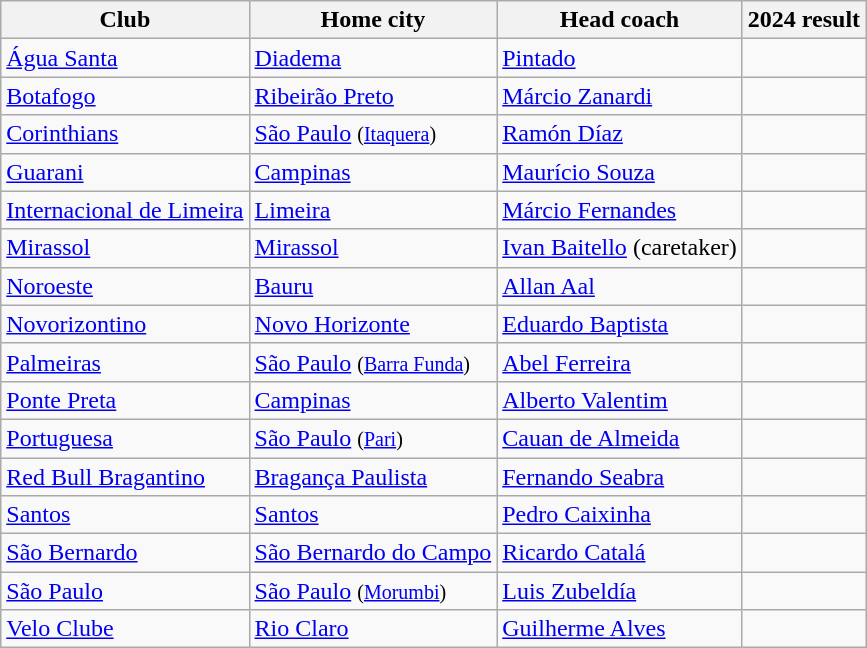<table class="wikitable sortable">
<tr>
<th>Club</th>
<th>Home city</th>
<th>Head coach</th>
<th>2024 result</th>
</tr>
<tr>
<td><a href='#'>Água Santa</a></td>
<td><a href='#'>Diadema</a></td>
<td> <a href='#'>Pintado</a></td>
<td></td>
</tr>
<tr>
<td><a href='#'>Botafogo</a></td>
<td><a href='#'>Ribeirão Preto</a></td>
<td> <a href='#'>Márcio Zanardi</a></td>
<td></td>
</tr>
<tr>
<td><a href='#'>Corinthians</a></td>
<td><a href='#'>São Paulo</a> <small>(<a href='#'>Itaquera</a>)</small></td>
<td> <a href='#'>Ramón Díaz</a></td>
<td></td>
</tr>
<tr>
<td><a href='#'>Guarani</a></td>
<td><a href='#'>Campinas</a></td>
<td> <a href='#'>Maurício Souza</a></td>
<td></td>
</tr>
<tr>
<td><a href='#'>Internacional de Limeira</a></td>
<td><a href='#'>Limeira</a></td>
<td> <a href='#'>Márcio Fernandes</a></td>
<td></td>
</tr>
<tr>
<td><a href='#'>Mirassol</a></td>
<td><a href='#'>Mirassol</a></td>
<td> <a href='#'>Ivan Baitello</a> (caretaker)</td>
<td></td>
</tr>
<tr>
<td><a href='#'>Noroeste</a></td>
<td><a href='#'>Bauru</a></td>
<td> <a href='#'>Allan Aal</a></td>
<td></td>
</tr>
<tr>
<td><a href='#'>Novorizontino</a></td>
<td><a href='#'>Novo Horizonte</a></td>
<td> <a href='#'>Eduardo Baptista</a></td>
<td></td>
</tr>
<tr>
<td><a href='#'>Palmeiras</a></td>
<td><a href='#'>São Paulo</a> <small>(<a href='#'>Barra Funda</a>)</small></td>
<td> <a href='#'>Abel Ferreira</a></td>
<td></td>
</tr>
<tr>
<td><a href='#'>Ponte Preta</a></td>
<td><a href='#'>Campinas</a></td>
<td> <a href='#'>Alberto Valentim</a></td>
<td></td>
</tr>
<tr>
<td><a href='#'>Portuguesa</a></td>
<td><a href='#'>São Paulo</a> <small>(<a href='#'>Pari</a>)</small></td>
<td> <a href='#'>Cauan de Almeida</a></td>
<td></td>
</tr>
<tr>
<td><a href='#'>Red Bull Bragantino</a></td>
<td><a href='#'>Bragança Paulista</a></td>
<td> <a href='#'>Fernando Seabra</a></td>
<td></td>
</tr>
<tr>
<td><a href='#'>Santos</a></td>
<td><a href='#'>Santos</a></td>
<td> <a href='#'>Pedro Caixinha</a></td>
<td></td>
</tr>
<tr>
<td><a href='#'>São Bernardo</a></td>
<td><a href='#'>São Bernardo do Campo</a></td>
<td> <a href='#'>Ricardo Catalá</a></td>
<td></td>
</tr>
<tr>
<td><a href='#'>São Paulo</a></td>
<td><a href='#'>São Paulo</a> <small>(<a href='#'>Morumbi</a>)</small></td>
<td> <a href='#'>Luis Zubeldía</a></td>
<td></td>
</tr>
<tr>
<td><a href='#'>Velo Clube</a></td>
<td><a href='#'>Rio Claro</a></td>
<td> <a href='#'>Guilherme Alves</a></td>
<td></td>
</tr>
</table>
